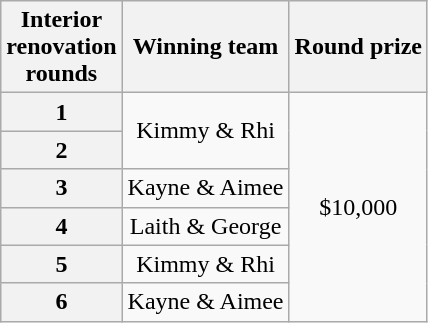<table class="wikitable" style="text-align:center">
<tr>
<th>Interior<br>renovation<br>rounds</th>
<th>Winning team</th>
<th>Round prize</th>
</tr>
<tr>
<th>1</th>
<td rowspan=2>Kimmy & Rhi</td>
<td rowspan=6>$10,000</td>
</tr>
<tr>
<th>2</th>
</tr>
<tr>
<th>3</th>
<td>Kayne & Aimee</td>
</tr>
<tr>
<th>4</th>
<td>Laith & George</td>
</tr>
<tr>
<th>5</th>
<td>Kimmy & Rhi</td>
</tr>
<tr>
<th>6</th>
<td>Kayne & Aimee</td>
</tr>
</table>
